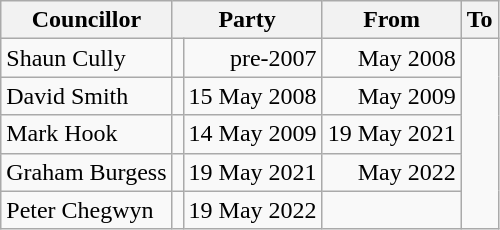<table class=wikitable>
<tr>
<th>Councillor</th>
<th colspan=2>Party</th>
<th>From</th>
<th>To</th>
</tr>
<tr>
<td>Shaun Cully</td>
<td></td>
<td align=right>pre-2007</td>
<td align=right>May 2008</td>
</tr>
<tr>
<td>David Smith</td>
<td></td>
<td align=right>15 May 2008</td>
<td align=right>May 2009</td>
</tr>
<tr>
<td>Mark Hook</td>
<td></td>
<td align=right>14 May 2009</td>
<td align=right>19 May 2021</td>
</tr>
<tr>
<td>Graham Burgess</td>
<td></td>
<td align=right>19 May 2021</td>
<td align=right>May 2022</td>
</tr>
<tr>
<td>Peter Chegwyn</td>
<td></td>
<td align=right>19 May 2022</td>
<td></td>
</tr>
</table>
